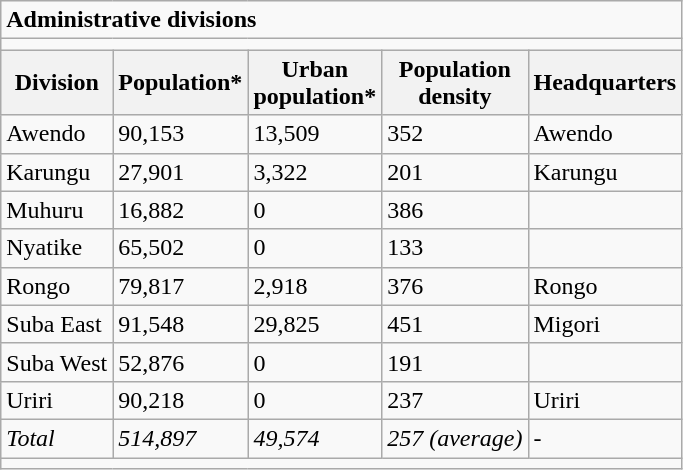<table class="wikitable">
<tr>
<td colspan="5"><strong>Administrative divisions</strong></td>
</tr>
<tr>
<td colspan="5"></td>
</tr>
<tr>
<th>Division</th>
<th>Population*</th>
<th>Urban<br>population*</th>
<th>Population<br>density</th>
<th>Headquarters</th>
</tr>
<tr>
<td>Awendo</td>
<td>90,153</td>
<td>13,509</td>
<td>352</td>
<td>Awendo</td>
</tr>
<tr>
<td>Karungu</td>
<td>27,901</td>
<td>3,322</td>
<td>201</td>
<td>Karungu</td>
</tr>
<tr>
<td>Muhuru</td>
<td>16,882</td>
<td>0</td>
<td>386</td>
<td></td>
</tr>
<tr>
<td>Nyatike</td>
<td>65,502</td>
<td>0</td>
<td>133</td>
<td></td>
</tr>
<tr>
<td>Rongo</td>
<td>79,817</td>
<td>2,918</td>
<td>376</td>
<td>Rongo</td>
</tr>
<tr>
<td>Suba East</td>
<td>91,548</td>
<td>29,825</td>
<td>451</td>
<td>Migori</td>
</tr>
<tr>
<td>Suba West</td>
<td>52,876</td>
<td>0</td>
<td>191</td>
<td></td>
</tr>
<tr>
<td>Uriri</td>
<td>90,218</td>
<td>0</td>
<td>237</td>
<td>Uriri</td>
</tr>
<tr>
<td><em>Total</em></td>
<td><em>514,897</em></td>
<td><em>49,574</em></td>
<td><em>257 (average)</em></td>
<td>-</td>
</tr>
<tr>
<td colspan="5"></td>
</tr>
</table>
